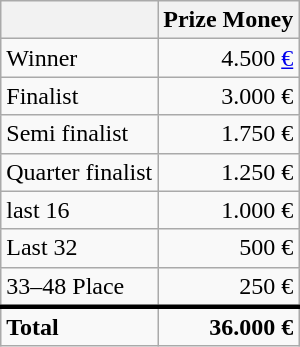<table class="wikitable sortable">
<tr>
<th></th>
<th>Prize Money</th>
</tr>
<tr>
<td>Winner</td>
<td style="text-align:right">4.500 <a href='#'>€</a></td>
</tr>
<tr>
<td>Finalist</td>
<td style="text-align:right">3.000 €</td>
</tr>
<tr>
<td>Semi finalist</td>
<td style="text-align:right">1.750 €</td>
</tr>
<tr>
<td>Quarter finalist</td>
<td style="text-align:right">1.250 €</td>
</tr>
<tr>
<td>last 16</td>
<td style="text-align:right">1.000 €</td>
</tr>
<tr>
<td>Last 32</td>
<td style="text-align:right">500 €</td>
</tr>
<tr>
<td>33–48 Place</td>
<td style="text-align:right">250 €</td>
</tr>
<tr>
<td style="border-top:medium solid"><strong>Total</strong></td>
<td style="border-top:medium solid; text-align:right"><strong>36.000 €</strong></td>
</tr>
</table>
